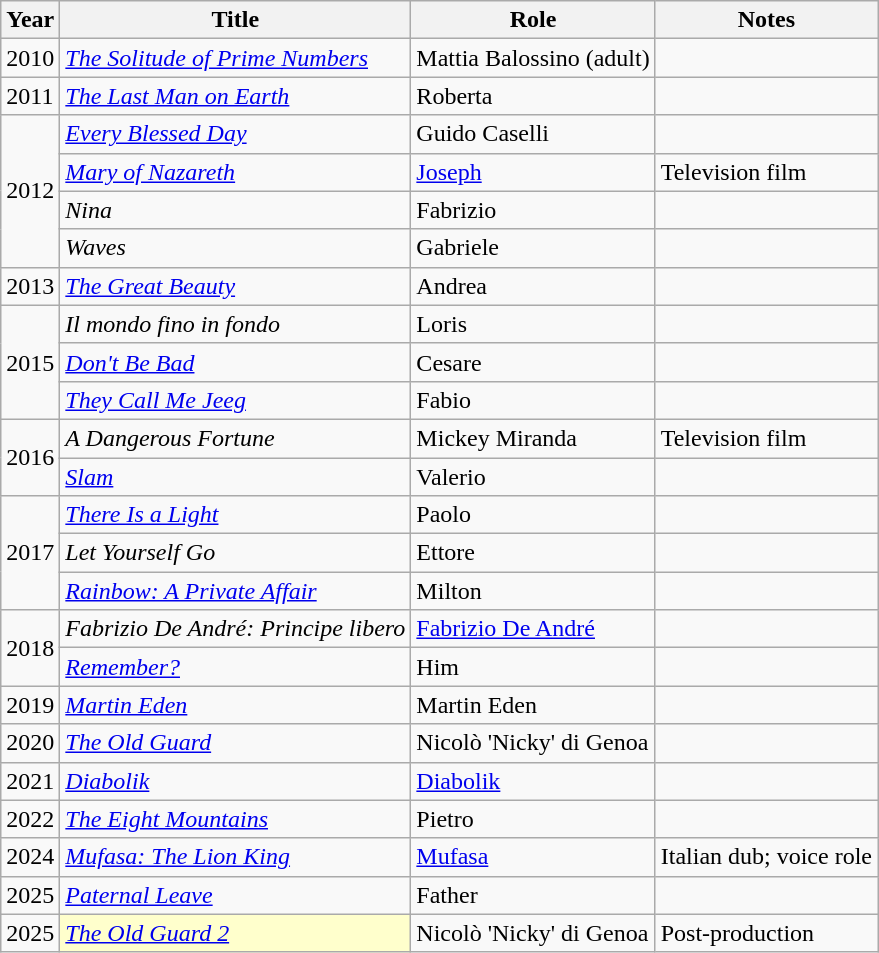<table class="wikitable sortable">
<tr>
<th>Year</th>
<th>Title</th>
<th>Role</th>
<th class="unsortable">Notes</th>
</tr>
<tr>
<td>2010</td>
<td><em><a href='#'>The Solitude of Prime Numbers</a></em></td>
<td>Mattia Balossino (adult)</td>
<td></td>
</tr>
<tr>
<td>2011</td>
<td><em><a href='#'>The Last Man on Earth</a></em></td>
<td>Roberta</td>
<td></td>
</tr>
<tr>
<td rowspan="4">2012</td>
<td><em><a href='#'>Every Blessed Day</a></em></td>
<td>Guido Caselli</td>
<td></td>
</tr>
<tr>
<td><em><a href='#'>Mary of Nazareth</a></em></td>
<td><a href='#'>Joseph</a></td>
<td>Television film</td>
</tr>
<tr>
<td><em>Nina</em></td>
<td>Fabrizio</td>
<td></td>
</tr>
<tr>
<td><em>Waves</em></td>
<td>Gabriele</td>
<td></td>
</tr>
<tr>
<td>2013</td>
<td><em><a href='#'>The Great Beauty</a></em></td>
<td>Andrea</td>
<td></td>
</tr>
<tr>
<td rowspan="3">2015</td>
<td><em>Il mondo fino in fondo</em></td>
<td>Loris</td>
<td></td>
</tr>
<tr>
<td><em><a href='#'>Don't Be Bad</a></em></td>
<td>Cesare</td>
<td></td>
</tr>
<tr>
<td><em><a href='#'>They Call Me Jeeg</a></em></td>
<td>Fabio</td>
<td></td>
</tr>
<tr>
<td rowspan="2">2016</td>
<td><em>A Dangerous Fortune</em></td>
<td>Mickey Miranda</td>
<td>Television film</td>
</tr>
<tr>
<td><em><a href='#'>Slam</a></em></td>
<td>Valerio</td>
<td></td>
</tr>
<tr>
<td rowspan="3">2017</td>
<td><em><a href='#'>There Is a Light</a></em></td>
<td>Paolo</td>
<td></td>
</tr>
<tr>
<td><em>Let Yourself Go</em></td>
<td>Ettore</td>
<td></td>
</tr>
<tr>
<td><em><a href='#'>Rainbow: A Private Affair</a></em></td>
<td>Milton</td>
<td></td>
</tr>
<tr>
<td rowspan="2">2018</td>
<td><em>Fabrizio De André: Principe libero</em></td>
<td><a href='#'>Fabrizio De André</a></td>
<td></td>
</tr>
<tr>
<td><em><a href='#'>Remember?</a></em></td>
<td>Him</td>
<td></td>
</tr>
<tr>
<td>2019</td>
<td><em><a href='#'>Martin Eden</a></em></td>
<td>Martin Eden</td>
<td></td>
</tr>
<tr>
<td>2020</td>
<td><em><a href='#'>The Old Guard</a></em></td>
<td>Nicolò 'Nicky' di Genoa</td>
<td></td>
</tr>
<tr>
<td>2021</td>
<td><em><a href='#'>Diabolik</a></em></td>
<td><a href='#'>Diabolik</a></td>
<td></td>
</tr>
<tr>
<td>2022</td>
<td><em><a href='#'>The Eight Mountains</a></em></td>
<td>Pietro</td>
<td></td>
</tr>
<tr>
<td>2024</td>
<td><em><a href='#'>Mufasa: The Lion King</a></em></td>
<td><a href='#'>Mufasa</a></td>
<td>Italian dub; voice role</td>
</tr>
<tr>
<td>2025</td>
<td><em><a href='#'>Paternal Leave</a></em></td>
<td>Father</td>
<td></td>
</tr>
<tr>
<td>2025</td>
<td style="background:#FFFFCC;"><em><a href='#'>The Old Guard 2</a></em> </td>
<td>Nicolò 'Nicky' di Genoa</td>
<td>Post-production</td>
</tr>
</table>
